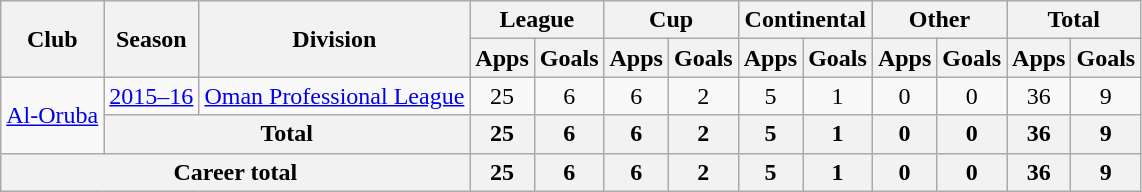<table class="wikitable" style="text-align: center;">
<tr>
<th rowspan="2">Club</th>
<th rowspan="2">Season</th>
<th rowspan="2">Division</th>
<th colspan="2">League</th>
<th colspan="2">Cup</th>
<th colspan="2">Continental</th>
<th colspan="2">Other</th>
<th colspan="2">Total</th>
</tr>
<tr>
<th>Apps</th>
<th>Goals</th>
<th>Apps</th>
<th>Goals</th>
<th>Apps</th>
<th>Goals</th>
<th>Apps</th>
<th>Goals</th>
<th>Apps</th>
<th>Goals</th>
</tr>
<tr>
<td rowspan="2"><a href='#'>Al-Oruba</a></td>
<td><a href='#'>2015–16</a></td>
<td rowspan="1"><a href='#'>Oman Professional League</a></td>
<td>25</td>
<td>6</td>
<td>6</td>
<td>2</td>
<td>5</td>
<td>1</td>
<td>0</td>
<td>0</td>
<td>36</td>
<td>9</td>
</tr>
<tr>
<th colspan="2">Total</th>
<th>25</th>
<th>6</th>
<th>6</th>
<th>2</th>
<th>5</th>
<th>1</th>
<th>0</th>
<th>0</th>
<th>36</th>
<th>9</th>
</tr>
<tr>
<th colspan="3">Career total</th>
<th>25</th>
<th>6</th>
<th>6</th>
<th>2</th>
<th>5</th>
<th>1</th>
<th>0</th>
<th>0</th>
<th>36</th>
<th>9</th>
</tr>
</table>
